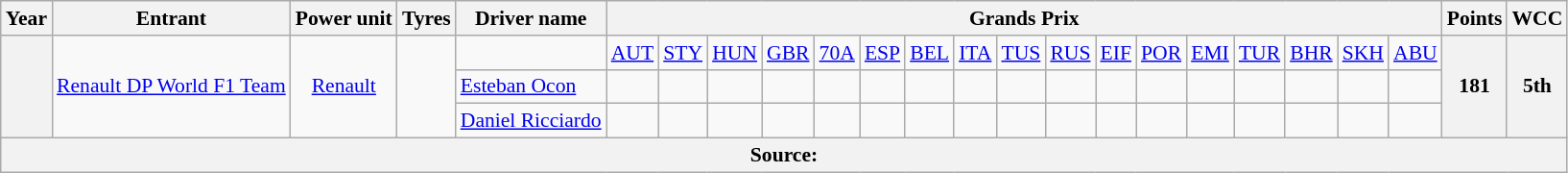<table class="wikitable" style="text-align:center; font-size:90%">
<tr>
<th>Year</th>
<th>Entrant</th>
<th>Power unit</th>
<th>Tyres</th>
<th>Driver name</th>
<th colspan="17">Grands Prix</th>
<th>Points</th>
<th>WCC</th>
</tr>
<tr>
<th rowspan="3"></th>
<td rowspan="3"><a href='#'>Renault DP World F1 Team</a></td>
<td rowspan="3"><a href='#'>Renault</a><br></td>
<td rowspan="3"></td>
<td></td>
<td><a href='#'>AUT</a></td>
<td><a href='#'>STY</a></td>
<td><a href='#'>HUN</a></td>
<td><a href='#'>GBR</a></td>
<td><a href='#'>70A</a></td>
<td><a href='#'>ESP</a></td>
<td><a href='#'>BEL</a></td>
<td><a href='#'>ITA</a></td>
<td><a href='#'>TUS</a></td>
<td><a href='#'>RUS</a></td>
<td><a href='#'>EIF</a></td>
<td><a href='#'>POR</a></td>
<td><a href='#'>EMI</a></td>
<td><a href='#'>TUR</a></td>
<td><a href='#'>BHR</a></td>
<td><a href='#'>SKH</a></td>
<td><a href='#'>ABU</a></td>
<th rowspan="3">181</th>
<th rowspan="3">5th</th>
</tr>
<tr>
<td align=left><a href='#'>Esteban Ocon</a></td>
<td></td>
<td></td>
<td></td>
<td></td>
<td></td>
<td></td>
<td></td>
<td></td>
<td></td>
<td></td>
<td></td>
<td></td>
<td></td>
<td></td>
<td></td>
<td></td>
<td></td>
</tr>
<tr>
<td nowrap align=left><a href='#'>Daniel Ricciardo</a></td>
<td></td>
<td></td>
<td></td>
<td></td>
<td></td>
<td></td>
<td></td>
<td></td>
<td></td>
<td></td>
<td></td>
<td></td>
<td></td>
<td></td>
<td></td>
<td></td>
<td></td>
</tr>
<tr>
<th colspan=24>Source:</th>
</tr>
</table>
